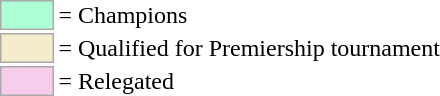<table>
<tr>
<td style="background-color:#ADFFD6; border:1px solid #aaaaaa; width:2em;"></td>
<td>= Champions</td>
</tr>
<tr>
<td style="background-color:#F5ECCE; border:1px solid #aaaaaa; width:2em;"></td>
<td>= Qualified for Premiership tournament</td>
</tr>
<tr>
<td style="background-color:#F6CEEC; border:1px solid #aaaaaa; width:2em;"></td>
<td>= Relegated</td>
</tr>
</table>
